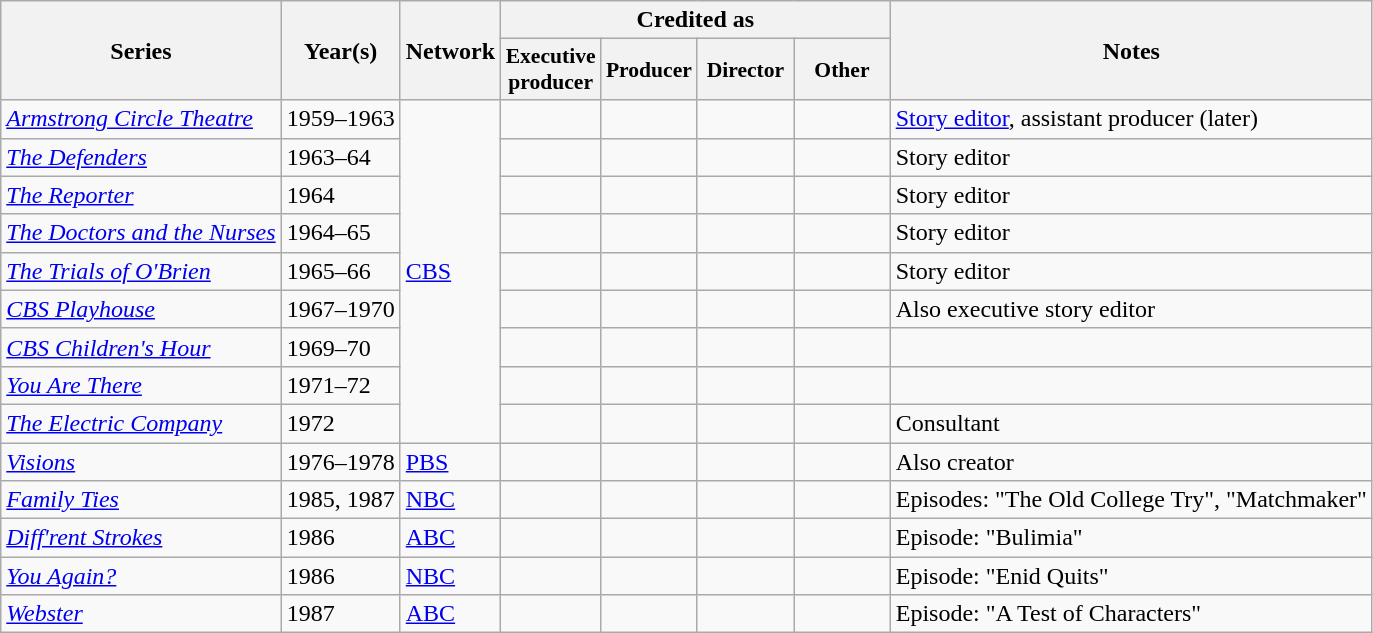<table class="wikitable">
<tr>
<th rowspan="2">Series</th>
<th rowspan="2">Year(s)</th>
<th rowspan="2">Network</th>
<th colspan="4">Credited as</th>
<th rowspan="2">Notes</th>
</tr>
<tr>
<th style="width:4em; font-size:90%">Executive <br>producer</th>
<th style="width:4em; font-size:90%">Producer</th>
<th style="width:4em; font-size:90%">Director</th>
<th style="width:4em; font-size:90%">Other</th>
</tr>
<tr>
<td><em><a href='#'>Armstrong Circle Theatre</a></em></td>
<td>1959–1963</td>
<td rowspan="9"><a href='#'>CBS</a></td>
<td></td>
<td></td>
<td></td>
<td></td>
<td><a href='#'>Story editor</a>, assistant producer (later)</td>
</tr>
<tr>
<td><em><a href='#'>The Defenders</a></em></td>
<td>1963–64</td>
<td></td>
<td></td>
<td></td>
<td></td>
<td>Story editor</td>
</tr>
<tr>
<td><em><a href='#'>The Reporter</a></em></td>
<td>1964</td>
<td></td>
<td></td>
<td></td>
<td></td>
<td>Story editor</td>
</tr>
<tr>
<td><em><a href='#'>The Doctors and the Nurses</a></em></td>
<td>1964–65</td>
<td></td>
<td></td>
<td></td>
<td></td>
<td>Story editor</td>
</tr>
<tr>
<td><em><a href='#'>The Trials of O'Brien</a></em></td>
<td>1965–66</td>
<td></td>
<td></td>
<td></td>
<td></td>
<td>Story editor</td>
</tr>
<tr>
<td><em><a href='#'>CBS Playhouse</a></em></td>
<td>1967–1970</td>
<td></td>
<td></td>
<td></td>
<td></td>
<td>Also executive story editor</td>
</tr>
<tr>
<td><em><a href='#'>CBS Children's Hour</a></em></td>
<td>1969–70</td>
<td></td>
<td></td>
<td></td>
<td></td>
<td></td>
</tr>
<tr>
<td><em><a href='#'>You Are There</a></em></td>
<td>1971–72</td>
<td></td>
<td></td>
<td></td>
<td></td>
<td></td>
</tr>
<tr>
<td><em><a href='#'>The Electric Company</a></em></td>
<td>1972</td>
<td></td>
<td></td>
<td></td>
<td></td>
<td>Consultant</td>
</tr>
<tr>
<td><em><a href='#'>Visions</a></em></td>
<td>1976–1978</td>
<td><a href='#'>PBS</a></td>
<td></td>
<td></td>
<td></td>
<td></td>
<td>Also creator</td>
</tr>
<tr>
<td><em><a href='#'>Family Ties</a></em></td>
<td>1985, 1987</td>
<td><a href='#'>NBC</a></td>
<td></td>
<td></td>
<td></td>
<td></td>
<td>Episodes: "The Old College Try", "Matchmaker"</td>
</tr>
<tr>
<td><em><a href='#'>Diff'rent Strokes</a></em></td>
<td>1986</td>
<td><a href='#'>ABC</a></td>
<td></td>
<td></td>
<td></td>
<td></td>
<td>Episode: "Bulimia"</td>
</tr>
<tr>
<td><em><a href='#'>You Again?</a></em></td>
<td>1986</td>
<td><a href='#'>NBC</a></td>
<td></td>
<td></td>
<td></td>
<td></td>
<td>Episode: "Enid Quits"</td>
</tr>
<tr>
<td><em><a href='#'>Webster</a></em></td>
<td>1987</td>
<td><a href='#'>ABC</a></td>
<td></td>
<td></td>
<td></td>
<td></td>
<td>Episode: "A Test of Characters"</td>
</tr>
</table>
